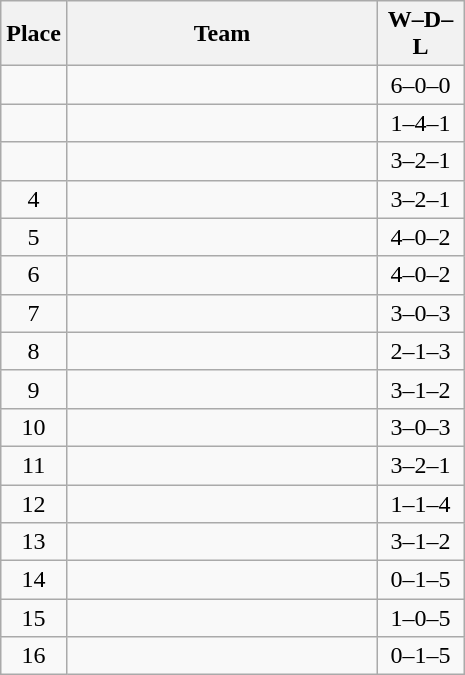<table class="wikitable" style="text-align:center;">
<tr>
<th width=30>Place</th>
<th width=200>Team</th>
<th width=50>W–D–L</th>
</tr>
<tr>
<td></td>
<td align="left"></td>
<td>6–0–0</td>
</tr>
<tr>
<td></td>
<td align="left"></td>
<td>1–4–1</td>
</tr>
<tr>
<td></td>
<td align="left"></td>
<td>3–2–1</td>
</tr>
<tr>
<td>4</td>
<td align="left"></td>
<td>3–2–1</td>
</tr>
<tr>
<td>5</td>
<td align="left"></td>
<td>4–0–2</td>
</tr>
<tr>
<td>6</td>
<td align="left"></td>
<td>4–0–2</td>
</tr>
<tr>
<td>7</td>
<td align="left"></td>
<td>3–0–3</td>
</tr>
<tr>
<td>8</td>
<td align="left"></td>
<td>2–1–3</td>
</tr>
<tr>
<td>9</td>
<td align="left"></td>
<td>3–1–2</td>
</tr>
<tr>
<td>10</td>
<td align="left"></td>
<td>3–0–3</td>
</tr>
<tr>
<td>11</td>
<td align="left"></td>
<td>3–2–1</td>
</tr>
<tr>
<td>12</td>
<td align="left"></td>
<td>1–1–4</td>
</tr>
<tr>
<td>13</td>
<td align="left"></td>
<td>3–1–2</td>
</tr>
<tr>
<td>14</td>
<td align="left"></td>
<td>0–1–5</td>
</tr>
<tr>
<td>15</td>
<td align="left"></td>
<td>1–0–5</td>
</tr>
<tr>
<td>16</td>
<td align="left"></td>
<td>0–1–5</td>
</tr>
</table>
